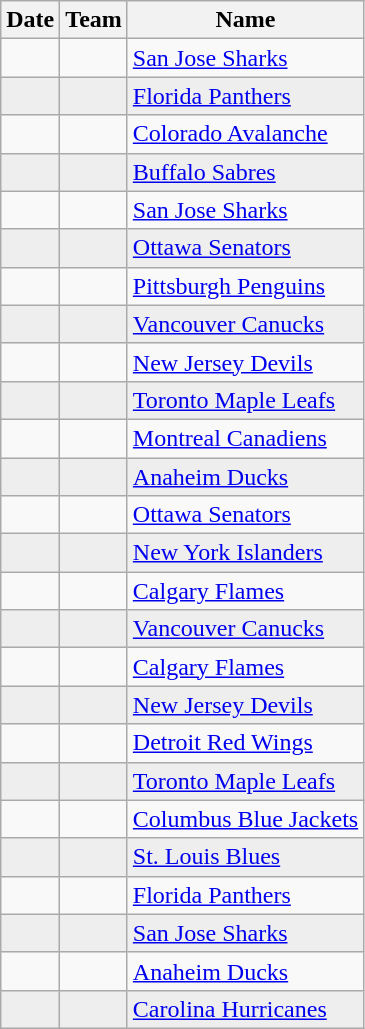<table class="wikitable sortable">
<tr>
<th>Date</th>
<th>Team</th>
<th>Name</th>
</tr>
<tr>
<td></td>
<td></td>
<td><a href='#'>San Jose Sharks</a></td>
</tr>
<tr bgcolor="eeeeee">
<td></td>
<td></td>
<td><a href='#'>Florida Panthers</a></td>
</tr>
<tr>
<td></td>
<td></td>
<td><a href='#'>Colorado Avalanche</a></td>
</tr>
<tr bgcolor="eeeeee">
<td></td>
<td></td>
<td><a href='#'>Buffalo Sabres</a></td>
</tr>
<tr>
<td></td>
<td></td>
<td><a href='#'>San Jose Sharks</a></td>
</tr>
<tr bgcolor="eeeeee">
<td></td>
<td></td>
<td><a href='#'>Ottawa Senators</a></td>
</tr>
<tr>
<td></td>
<td></td>
<td><a href='#'>Pittsburgh Penguins</a></td>
</tr>
<tr bgcolor="eeeeee">
<td></td>
<td></td>
<td><a href='#'>Vancouver Canucks</a></td>
</tr>
<tr>
<td></td>
<td></td>
<td><a href='#'>New Jersey Devils</a></td>
</tr>
<tr bgcolor="eeeeee">
<td></td>
<td></td>
<td><a href='#'>Toronto Maple Leafs</a></td>
</tr>
<tr>
<td></td>
<td></td>
<td><a href='#'>Montreal Canadiens</a></td>
</tr>
<tr bgcolor="eeeeee">
<td></td>
<td></td>
<td><a href='#'>Anaheim Ducks</a></td>
</tr>
<tr>
<td></td>
<td></td>
<td><a href='#'>Ottawa Senators</a></td>
</tr>
<tr bgcolor="eeeeee">
<td></td>
<td></td>
<td><a href='#'>New York Islanders</a></td>
</tr>
<tr>
<td></td>
<td></td>
<td><a href='#'>Calgary Flames</a></td>
</tr>
<tr bgcolor="eeeeee">
<td></td>
<td></td>
<td><a href='#'>Vancouver Canucks</a></td>
</tr>
<tr>
<td></td>
<td></td>
<td><a href='#'>Calgary Flames</a></td>
</tr>
<tr bgcolor="eeeeee">
<td></td>
<td></td>
<td><a href='#'>New Jersey Devils</a></td>
</tr>
<tr>
<td></td>
<td></td>
<td><a href='#'>Detroit Red Wings</a></td>
</tr>
<tr bgcolor="eeeeee">
<td></td>
<td></td>
<td><a href='#'>Toronto Maple Leafs</a></td>
</tr>
<tr>
<td></td>
<td></td>
<td><a href='#'>Columbus Blue Jackets</a></td>
</tr>
<tr bgcolor="eeeeee">
<td></td>
<td></td>
<td><a href='#'>St. Louis Blues</a></td>
</tr>
<tr>
<td></td>
<td></td>
<td><a href='#'>Florida Panthers</a></td>
</tr>
<tr bgcolor="eeeeee">
<td></td>
<td></td>
<td><a href='#'>San Jose Sharks</a></td>
</tr>
<tr>
<td></td>
<td></td>
<td><a href='#'>Anaheim Ducks</a></td>
</tr>
<tr bgcolor="eeeeee">
<td></td>
<td></td>
<td><a href='#'>Carolina Hurricanes</a></td>
</tr>
</table>
